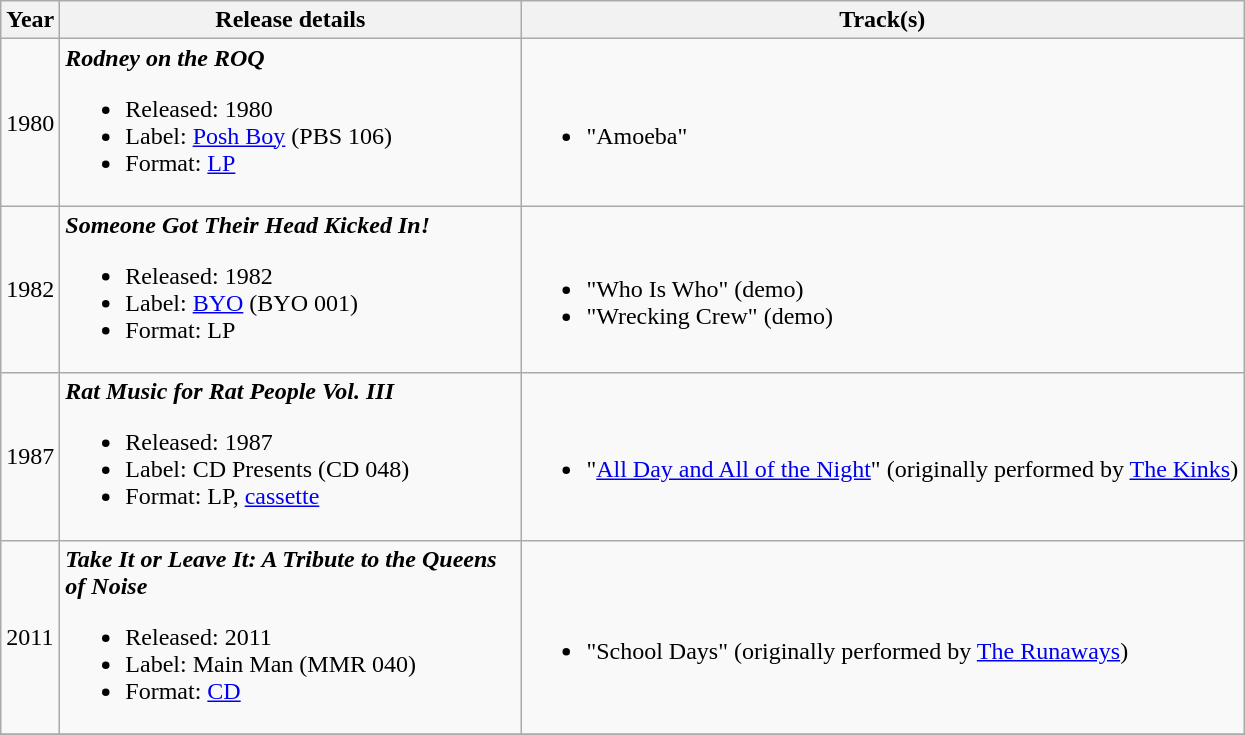<table class ="wikitable">
<tr>
<th>Year</th>
<th width="300">Release details</th>
<th>Track(s)</th>
</tr>
<tr>
<td>1980</td>
<td><strong><em>Rodney on the ROQ</em></strong><br><ul><li>Released: 1980</li><li>Label: <a href='#'>Posh Boy</a> (PBS 106)</li><li>Format: <a href='#'>LP</a></li></ul></td>
<td><br><ul><li>"Amoeba"</li></ul></td>
</tr>
<tr>
<td>1982</td>
<td><strong><em>Someone Got Their Head Kicked In!</em></strong><br><ul><li>Released: 1982</li><li>Label: <a href='#'>BYO</a> (BYO 001)</li><li>Format: LP</li></ul></td>
<td><br><ul><li>"Who Is Who" (demo)</li><li>"Wrecking Crew" (demo)</li></ul></td>
</tr>
<tr>
<td>1987</td>
<td><strong><em>Rat Music for Rat People Vol. III</em></strong><br><ul><li>Released: 1987</li><li>Label: CD Presents (CD 048)</li><li>Format: LP, <a href='#'>cassette</a></li></ul></td>
<td><br><ul><li>"<a href='#'>All Day and All of the Night</a>" (originally performed by <a href='#'>The Kinks</a>)</li></ul></td>
</tr>
<tr>
<td>2011</td>
<td><strong><em>Take It or Leave It: A Tribute to the Queens of Noise</em></strong><br><ul><li>Released: 2011</li><li>Label: Main Man (MMR 040)</li><li>Format: <a href='#'>CD</a></li></ul></td>
<td><br><ul><li>"School Days" (originally performed by <a href='#'>The Runaways</a>)</li></ul></td>
</tr>
<tr>
</tr>
</table>
